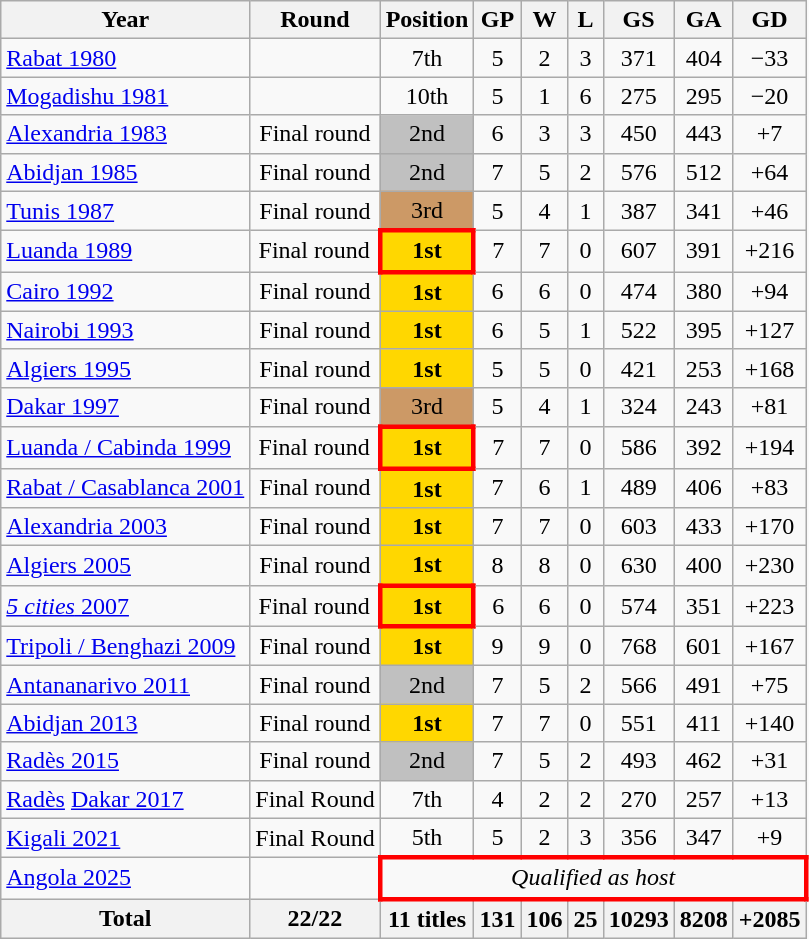<table class="wikitable" style="text-align: center;">
<tr>
<th>Year</th>
<th>Round</th>
<th>Position</th>
<th>GP</th>
<th>W</th>
<th>L</th>
<th>GS</th>
<th>GA</th>
<th>GD</th>
</tr>
<tr>
<td align=left> <a href='#'>Rabat 1980</a></td>
<td></td>
<td>7th</td>
<td>5</td>
<td>2</td>
<td>3</td>
<td>371</td>
<td>404</td>
<td>−33</td>
</tr>
<tr>
<td align=left> <a href='#'>Mogadishu 1981</a></td>
<td></td>
<td>10th</td>
<td>5</td>
<td>1</td>
<td>6</td>
<td>275</td>
<td>295</td>
<td>−20</td>
</tr>
<tr>
<td align=left> <a href='#'>Alexandria 1983</a></td>
<td>Final round</td>
<td bgcolor=silver>2nd</td>
<td>6</td>
<td>3</td>
<td>3</td>
<td>450</td>
<td>443</td>
<td>+7</td>
</tr>
<tr>
<td align=left> <a href='#'>Abidjan 1985</a></td>
<td>Final round</td>
<td bgcolor=silver>2nd</td>
<td>7</td>
<td>5</td>
<td>2</td>
<td>576</td>
<td>512</td>
<td>+64</td>
</tr>
<tr>
<td align=left> <a href='#'>Tunis 1987</a></td>
<td>Final round</td>
<td bgcolor=#cc9966>3rd</td>
<td>5</td>
<td>4</td>
<td>1</td>
<td>387</td>
<td>341</td>
<td>+46</td>
</tr>
<tr>
<td align=left> <a href='#'>Luanda 1989</a></td>
<td>Final round</td>
<td style="border: 3px solid red" bgcolor=gold><strong>1st</strong></td>
<td>7</td>
<td>7</td>
<td>0</td>
<td>607</td>
<td>391</td>
<td>+216</td>
</tr>
<tr>
<td align=left> <a href='#'>Cairo 1992</a></td>
<td>Final round</td>
<td bgcolor=gold><strong>1st</strong></td>
<td>6</td>
<td>6</td>
<td>0</td>
<td>474</td>
<td>380</td>
<td>+94</td>
</tr>
<tr>
<td align=left> <a href='#'>Nairobi 1993</a></td>
<td>Final round</td>
<td bgcolor=gold><strong>1st</strong></td>
<td>6</td>
<td>5</td>
<td>1</td>
<td>522</td>
<td>395</td>
<td>+127</td>
</tr>
<tr>
<td align=left> <a href='#'>Algiers 1995</a></td>
<td>Final round</td>
<td bgcolor=gold><strong>1st</strong></td>
<td>5</td>
<td>5</td>
<td>0</td>
<td>421</td>
<td>253</td>
<td>+168</td>
</tr>
<tr>
<td align=left> <a href='#'>Dakar 1997</a></td>
<td>Final round</td>
<td bgcolor=#cc9966>3rd</td>
<td>5</td>
<td>4</td>
<td>1</td>
<td>324</td>
<td>243</td>
<td>+81</td>
</tr>
<tr>
<td align=left> <a href='#'>Luanda / Cabinda 1999</a></td>
<td>Final round</td>
<td style="border: 3px solid red" bgcolor=gold><strong>1st</strong></td>
<td>7</td>
<td>7</td>
<td>0</td>
<td>586</td>
<td>392</td>
<td>+194</td>
</tr>
<tr>
<td align=left> <a href='#'>Rabat / Casablanca 2001</a></td>
<td>Final round</td>
<td bgcolor=gold><strong>1st</strong></td>
<td>7</td>
<td>6</td>
<td>1</td>
<td>489</td>
<td>406</td>
<td>+83</td>
</tr>
<tr>
<td align=left> <a href='#'>Alexandria 2003</a></td>
<td>Final round</td>
<td bgcolor=gold><strong>1st</strong></td>
<td>7</td>
<td>7</td>
<td>0</td>
<td>603</td>
<td>433</td>
<td>+170</td>
</tr>
<tr>
<td align=left> <a href='#'>Algiers 2005</a></td>
<td>Final round</td>
<td bgcolor=gold><strong>1st</strong></td>
<td>8</td>
<td>8</td>
<td>0</td>
<td>630</td>
<td>400</td>
<td>+230</td>
</tr>
<tr>
<td align=left> <a href='#'><em>5 cities</em> 2007</a></td>
<td>Final round</td>
<td style="border: 3px solid red" bgcolor=gold><strong>1st</strong></td>
<td>6</td>
<td>6</td>
<td>0</td>
<td>574</td>
<td>351</td>
<td>+223</td>
</tr>
<tr>
<td align=left> <a href='#'>Tripoli / Benghazi 2009</a></td>
<td>Final round</td>
<td bgcolor=gold><strong>1st</strong></td>
<td>9</td>
<td>9</td>
<td>0</td>
<td>768</td>
<td>601</td>
<td>+167</td>
</tr>
<tr>
<td align=left> <a href='#'>Antananarivo 2011</a></td>
<td>Final round</td>
<td bgcolor=silver>2nd</td>
<td>7</td>
<td>5</td>
<td>2</td>
<td>566</td>
<td>491</td>
<td>+75</td>
</tr>
<tr>
<td align=left> <a href='#'>Abidjan 2013</a></td>
<td>Final round</td>
<td bgcolor=gold><strong>1st</strong></td>
<td>7</td>
<td>7</td>
<td>0</td>
<td>551</td>
<td>411</td>
<td>+140</td>
</tr>
<tr>
<td align=left> <a href='#'>Radès 2015</a></td>
<td>Final round</td>
<td bgcolor=silver>2nd</td>
<td>7</td>
<td>5</td>
<td>2</td>
<td>493</td>
<td>462</td>
<td>+31</td>
</tr>
<tr>
<td align=left> <a href='#'>Radès</a>  <a href='#'>Dakar 2017</a></td>
<td>Final Round</td>
<td>7th</td>
<td>4</td>
<td>2</td>
<td>2</td>
<td>270</td>
<td>257</td>
<td>+13</td>
</tr>
<tr>
<td align=left> <a href='#'>Kigali 2021</a></td>
<td>Final Round</td>
<td>5th</td>
<td>5</td>
<td>2</td>
<td>3</td>
<td>356</td>
<td>347</td>
<td>+9</td>
</tr>
<tr>
<td align=left> <a href='#'>Angola 2025</a></td>
<td></td>
<td style="border: 3px solid red" colspan=7><em>Qualified as host</em></td>
</tr>
<tr>
<th>Total</th>
<th>22/22</th>
<th>11 titles</th>
<th>131</th>
<th>106</th>
<th>25</th>
<th>10293</th>
<th>8208</th>
<th>+2085</th>
</tr>
</table>
